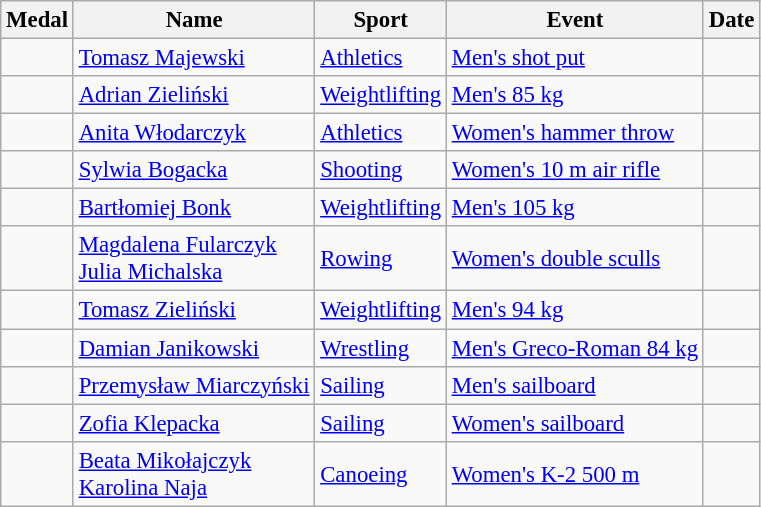<table class="wikitable sortable" style="font-size: 95%;">
<tr>
<th>Medal</th>
<th>Name</th>
<th>Sport</th>
<th>Event</th>
<th>Date</th>
</tr>
<tr>
<td></td>
<td><a href='#'>Tomasz Majewski</a></td>
<td><a href='#'>Athletics</a></td>
<td><a href='#'>Men's shot put</a></td>
<td></td>
</tr>
<tr>
<td></td>
<td><a href='#'>Adrian Zieliński</a></td>
<td><a href='#'>Weightlifting</a></td>
<td><a href='#'>Men's 85 kg</a></td>
<td></td>
</tr>
<tr>
<td></td>
<td><a href='#'>Anita Włodarczyk</a></td>
<td><a href='#'>Athletics</a></td>
<td><a href='#'>Women's hammer throw</a></td>
<td></td>
</tr>
<tr>
<td></td>
<td><a href='#'>Sylwia Bogacka</a></td>
<td><a href='#'>Shooting</a></td>
<td><a href='#'>Women's 10 m air rifle</a></td>
<td></td>
</tr>
<tr>
<td></td>
<td><a href='#'>Bartłomiej Bonk</a></td>
<td><a href='#'>Weightlifting</a></td>
<td><a href='#'>Men's 105 kg</a></td>
<td></td>
</tr>
<tr>
<td></td>
<td><a href='#'>Magdalena Fularczyk</a><br><a href='#'>Julia Michalska</a></td>
<td><a href='#'>Rowing</a></td>
<td><a href='#'>Women's double sculls</a></td>
<td></td>
</tr>
<tr>
<td></td>
<td><a href='#'>Tomasz Zieliński</a></td>
<td><a href='#'>Weightlifting</a></td>
<td><a href='#'>Men's 94 kg</a></td>
<td></td>
</tr>
<tr>
<td></td>
<td><a href='#'>Damian Janikowski</a></td>
<td><a href='#'>Wrestling</a></td>
<td><a href='#'>Men's Greco-Roman 84 kg</a></td>
<td></td>
</tr>
<tr>
<td></td>
<td><a href='#'>Przemysław Miarczyński</a></td>
<td><a href='#'>Sailing</a></td>
<td><a href='#'>Men's sailboard</a></td>
<td></td>
</tr>
<tr>
<td></td>
<td><a href='#'>Zofia Klepacka</a></td>
<td><a href='#'>Sailing</a></td>
<td><a href='#'>Women's sailboard</a></td>
<td></td>
</tr>
<tr>
<td></td>
<td><a href='#'>Beata Mikołajczyk</a><br><a href='#'>Karolina Naja</a></td>
<td><a href='#'>Canoeing</a></td>
<td><a href='#'>Women's K-2 500 m</a></td>
<td></td>
</tr>
</table>
